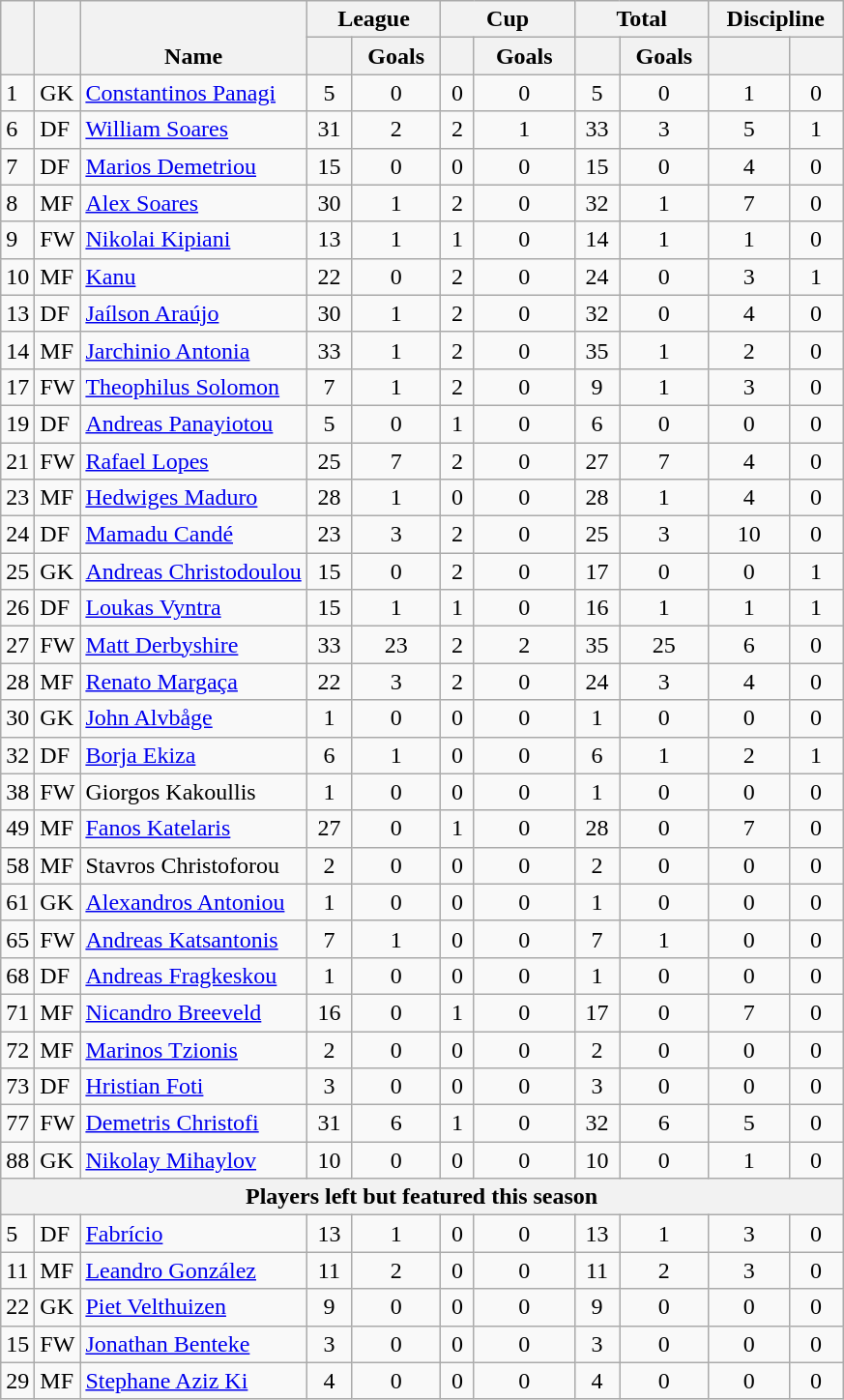<table class="sortable wikitable mw-datatable plainrowheaders" style="text-align: center">
<tr>
<th rowspan="2"></th>
<th rowspan="2"></th>
<th rowspan="2" valign="bottom">Name</th>
<th colspan="2" width="85">League</th>
<th colspan="2" width="85">Cup</th>
<th colspan="2" width="85">Total</th>
<th colspan="2" width="85">Discipline</th>
</tr>
<tr>
<th></th>
<th>Goals</th>
<th></th>
<th>Goals</th>
<th></th>
<th>Goals</th>
<th></th>
<th></th>
</tr>
<tr>
<td align="left">1</td>
<td align="left">GK</td>
<td align="left"> <a href='#'>Constantinos Panagi</a></td>
<td>5</td>
<td>0</td>
<td>0</td>
<td>0</td>
<td>5</td>
<td>0</td>
<td>1</td>
<td>0</td>
</tr>
<tr>
<td align="left">6</td>
<td align="left">DF</td>
<td align="left"> <a href='#'>William Soares</a></td>
<td>31</td>
<td>2</td>
<td>2</td>
<td>1</td>
<td>33</td>
<td>3</td>
<td>5</td>
<td>1</td>
</tr>
<tr>
<td align="left">7</td>
<td align="left">DF</td>
<td align="left"> <a href='#'>Marios Demetriou</a></td>
<td>15</td>
<td>0</td>
<td>0</td>
<td>0</td>
<td>15</td>
<td>0</td>
<td>4</td>
<td>0</td>
</tr>
<tr>
<td align="left">8</td>
<td align="left">MF</td>
<td align="left"> <a href='#'>Alex Soares</a></td>
<td>30</td>
<td>1</td>
<td>2</td>
<td>0</td>
<td>32</td>
<td>1</td>
<td>7</td>
<td>0</td>
</tr>
<tr>
<td align="left">9</td>
<td align="left">FW</td>
<td align="left"> <a href='#'>Nikolai Kipiani</a></td>
<td>13</td>
<td>1</td>
<td>1</td>
<td>0</td>
<td>14</td>
<td>1</td>
<td>1</td>
<td>0</td>
</tr>
<tr>
<td align="left">10</td>
<td align="left">MF</td>
<td align="left"> <a href='#'>Kanu</a></td>
<td>22</td>
<td>0</td>
<td>2</td>
<td>0</td>
<td>24</td>
<td>0</td>
<td>3</td>
<td>1</td>
</tr>
<tr>
<td align="left">13</td>
<td align="left">DF</td>
<td align="left"> <a href='#'>Jaílson Araújo</a></td>
<td>30</td>
<td>1</td>
<td>2</td>
<td>0</td>
<td>32</td>
<td>0</td>
<td>4</td>
<td>0</td>
</tr>
<tr>
<td align="left">14</td>
<td align="left">MF</td>
<td align="left"> <a href='#'>Jarchinio Antonia</a></td>
<td>33</td>
<td>1</td>
<td>2</td>
<td>0</td>
<td>35</td>
<td>1</td>
<td>2</td>
<td>0</td>
</tr>
<tr>
<td align="left">17</td>
<td align="left">FW</td>
<td align="left"> <a href='#'>Theophilus Solomon</a></td>
<td>7</td>
<td>1</td>
<td>2</td>
<td>0</td>
<td>9</td>
<td>1</td>
<td>3</td>
<td>0</td>
</tr>
<tr>
<td align="left">19</td>
<td align="left">DF</td>
<td align="left"> <a href='#'>Andreas Panayiotou</a></td>
<td>5</td>
<td>0</td>
<td>1</td>
<td>0</td>
<td>6</td>
<td>0</td>
<td>0</td>
<td>0</td>
</tr>
<tr>
<td align="left">21</td>
<td align="left">FW</td>
<td align="left"> <a href='#'>Rafael Lopes</a></td>
<td>25</td>
<td>7</td>
<td>2</td>
<td>0</td>
<td>27</td>
<td>7</td>
<td>4</td>
<td>0</td>
</tr>
<tr>
<td align="left">23</td>
<td align="left">MF</td>
<td align="left"> <a href='#'>Hedwiges Maduro</a></td>
<td>28</td>
<td>1</td>
<td>0</td>
<td>0</td>
<td>28</td>
<td>1</td>
<td>4</td>
<td>0</td>
</tr>
<tr>
<td align="left">24</td>
<td align="left">DF</td>
<td align="left"> <a href='#'>Mamadu Candé</a></td>
<td>23</td>
<td>3</td>
<td>2</td>
<td>0</td>
<td>25</td>
<td>3</td>
<td>10</td>
<td>0</td>
</tr>
<tr>
<td align="left">25</td>
<td align="left">GK</td>
<td align="left"> <a href='#'>Andreas Christodoulou</a></td>
<td>15</td>
<td>0</td>
<td>2</td>
<td>0</td>
<td>17</td>
<td>0</td>
<td>0</td>
<td>1</td>
</tr>
<tr>
<td align="left">26</td>
<td align="left">DF</td>
<td align="left"> <a href='#'>Loukas Vyntra</a></td>
<td>15</td>
<td>1</td>
<td>1</td>
<td>0</td>
<td>16</td>
<td>1</td>
<td>1</td>
<td>1</td>
</tr>
<tr>
<td align="left">27</td>
<td align="left">FW</td>
<td align="left"> <a href='#'>Matt Derbyshire</a></td>
<td>33</td>
<td>23</td>
<td>2</td>
<td>2</td>
<td>35</td>
<td>25</td>
<td>6</td>
<td>0</td>
</tr>
<tr>
<td align="left">28</td>
<td align="left">MF</td>
<td align="left"> <a href='#'>Renato Margaça</a></td>
<td>22</td>
<td>3</td>
<td>2</td>
<td>0</td>
<td>24</td>
<td>3</td>
<td>4</td>
<td>0</td>
</tr>
<tr>
<td align="left">30</td>
<td align="left">GK</td>
<td align="left"> <a href='#'>John Alvbåge</a></td>
<td>1</td>
<td>0</td>
<td>0</td>
<td>0</td>
<td>1</td>
<td>0</td>
<td>0</td>
<td>0</td>
</tr>
<tr>
<td align="left">32</td>
<td align="left">DF</td>
<td align="left"> <a href='#'>Borja Ekiza</a></td>
<td>6</td>
<td>1</td>
<td>0</td>
<td>0</td>
<td>6</td>
<td>1</td>
<td>2</td>
<td>1</td>
</tr>
<tr>
<td align="left">38</td>
<td align="left">FW</td>
<td align="left"> Giorgos Kakoullis</td>
<td>1</td>
<td>0</td>
<td>0</td>
<td>0</td>
<td>1</td>
<td>0</td>
<td>0</td>
<td>0</td>
</tr>
<tr>
<td align="left">49</td>
<td align="left">MF</td>
<td align="left"> <a href='#'>Fanos Katelaris</a></td>
<td>27</td>
<td>0</td>
<td>1</td>
<td>0</td>
<td>28</td>
<td>0</td>
<td>7</td>
<td>0</td>
</tr>
<tr>
<td align="left">58</td>
<td align="left">MF</td>
<td align="left"> Stavros Christoforou</td>
<td>2</td>
<td>0</td>
<td>0</td>
<td>0</td>
<td>2</td>
<td>0</td>
<td>0</td>
<td>0</td>
</tr>
<tr>
<td align="left">61</td>
<td align="left">GK</td>
<td align="left"> <a href='#'>Alexandros Antoniou</a></td>
<td>1</td>
<td>0</td>
<td>0</td>
<td>0</td>
<td>1</td>
<td>0</td>
<td>0</td>
<td>0</td>
</tr>
<tr>
<td align="left">65</td>
<td align="left">FW</td>
<td align="left"> <a href='#'>Andreas Katsantonis</a></td>
<td>7</td>
<td>1</td>
<td>0</td>
<td>0</td>
<td>7</td>
<td>1</td>
<td>0</td>
<td>0</td>
</tr>
<tr>
<td align="left">68</td>
<td align="left">DF</td>
<td align="left"> <a href='#'>Andreas Fragkeskou</a></td>
<td>1</td>
<td>0</td>
<td>0</td>
<td>0</td>
<td>1</td>
<td>0</td>
<td>0</td>
<td>0</td>
</tr>
<tr>
<td align="left">71</td>
<td align="left">MF</td>
<td align="left"> <a href='#'>Nicandro Breeveld</a></td>
<td>16</td>
<td>0</td>
<td>1</td>
<td>0</td>
<td>17</td>
<td>0</td>
<td>7</td>
<td>0</td>
</tr>
<tr>
<td align="left">72</td>
<td align="left">MF</td>
<td align="left"> <a href='#'>Marinos Tzionis</a></td>
<td>2</td>
<td>0</td>
<td>0</td>
<td>0</td>
<td>2</td>
<td>0</td>
<td>0</td>
<td>0</td>
</tr>
<tr>
<td align="left">73</td>
<td align="left">DF</td>
<td align="left"> <a href='#'>Hristian Foti</a></td>
<td>3</td>
<td>0</td>
<td>0</td>
<td>0</td>
<td>3</td>
<td>0</td>
<td>0</td>
<td>0</td>
</tr>
<tr>
<td align="left">77</td>
<td align="left">FW</td>
<td align="left"> <a href='#'>Demetris Christofi</a></td>
<td>31</td>
<td>6</td>
<td>1</td>
<td>0</td>
<td>32</td>
<td>6</td>
<td>5</td>
<td>0</td>
</tr>
<tr>
<td align="left">88</td>
<td align="left">GK</td>
<td align="left"> <a href='#'>Nikolay Mihaylov</a></td>
<td>10</td>
<td>0</td>
<td>0</td>
<td>0</td>
<td>10</td>
<td>0</td>
<td>1</td>
<td>0</td>
</tr>
<tr>
<th colspan="11">Players left but featured this season</th>
</tr>
<tr>
<td align="left">5</td>
<td align="left">DF</td>
<td align="left"> <a href='#'>Fabrício</a></td>
<td>13</td>
<td>1</td>
<td>0</td>
<td>0</td>
<td>13</td>
<td>1</td>
<td>3</td>
<td>0</td>
</tr>
<tr>
<td align="left">11</td>
<td align="left">MF</td>
<td align="left"> <a href='#'>Leandro González</a></td>
<td>11</td>
<td>2</td>
<td>0</td>
<td>0</td>
<td>11</td>
<td>2</td>
<td>3</td>
<td>0</td>
</tr>
<tr>
<td align="left">22</td>
<td align="left">GK</td>
<td align="left"> <a href='#'>Piet Velthuizen</a></td>
<td>9</td>
<td>0</td>
<td>0</td>
<td>0</td>
<td>9</td>
<td>0</td>
<td>0</td>
<td>0</td>
</tr>
<tr>
<td align="left">15</td>
<td align="left">FW</td>
<td align="left"> <a href='#'>Jonathan Benteke</a></td>
<td>3</td>
<td>0</td>
<td>0</td>
<td>0</td>
<td>3</td>
<td>0</td>
<td>0</td>
<td>0</td>
</tr>
<tr>
<td align="left">29</td>
<td align="left">MF</td>
<td align="left"> <a href='#'>Stephane Aziz Ki</a></td>
<td>4</td>
<td>0</td>
<td>0</td>
<td>0</td>
<td>4</td>
<td>0</td>
<td>0</td>
<td>0</td>
</tr>
</table>
